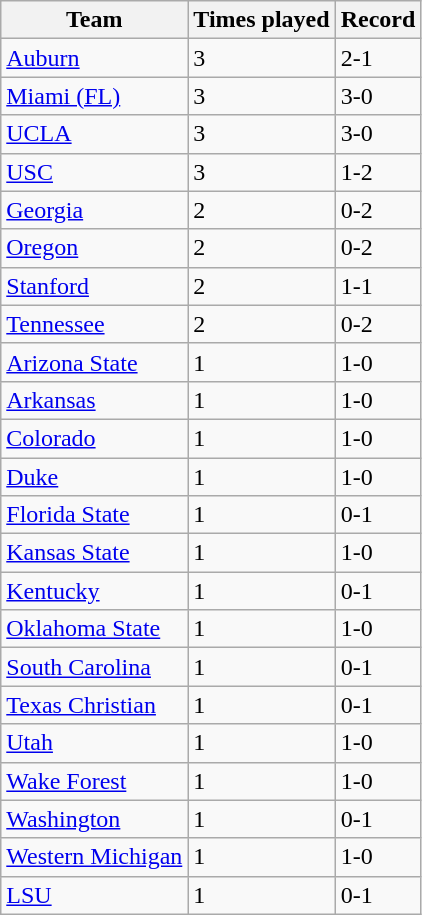<table class="wikitable">
<tr>
<th>Team</th>
<th>Times played</th>
<th>Record</th>
</tr>
<tr>
<td><a href='#'>Auburn</a></td>
<td>3</td>
<td>2-1</td>
</tr>
<tr>
<td><a href='#'>Miami (FL)</a></td>
<td>3</td>
<td>3-0</td>
</tr>
<tr>
<td><a href='#'>UCLA</a></td>
<td>3</td>
<td>3-0</td>
</tr>
<tr>
<td><a href='#'>USC</a></td>
<td>3</td>
<td>1-2</td>
</tr>
<tr>
<td><a href='#'>Georgia</a></td>
<td>2</td>
<td>0-2</td>
</tr>
<tr>
<td><a href='#'>Oregon</a></td>
<td>2</td>
<td>0-2</td>
</tr>
<tr>
<td><a href='#'>Stanford</a></td>
<td>2</td>
<td>1-1</td>
</tr>
<tr>
<td><a href='#'>Tennessee</a></td>
<td>2</td>
<td>0-2</td>
</tr>
<tr>
<td><a href='#'>Arizona State</a></td>
<td>1</td>
<td>1-0</td>
</tr>
<tr>
<td><a href='#'>Arkansas</a></td>
<td>1</td>
<td>1-0</td>
</tr>
<tr>
<td><a href='#'>Colorado</a></td>
<td>1</td>
<td>1-0</td>
</tr>
<tr>
<td><a href='#'>Duke</a></td>
<td>1</td>
<td>1-0</td>
</tr>
<tr>
<td><a href='#'>Florida State</a></td>
<td>1</td>
<td>0-1</td>
</tr>
<tr>
<td><a href='#'>Kansas State</a></td>
<td>1</td>
<td>1-0</td>
</tr>
<tr>
<td><a href='#'>Kentucky</a></td>
<td>1</td>
<td>0-1</td>
</tr>
<tr>
<td><a href='#'>Oklahoma State</a></td>
<td>1</td>
<td>1-0</td>
</tr>
<tr>
<td><a href='#'>South Carolina</a></td>
<td>1</td>
<td>0-1</td>
</tr>
<tr>
<td><a href='#'>Texas Christian</a></td>
<td>1</td>
<td>0-1</td>
</tr>
<tr>
<td><a href='#'>Utah</a></td>
<td>1</td>
<td>1-0</td>
</tr>
<tr>
<td><a href='#'>Wake Forest</a></td>
<td>1</td>
<td>1-0</td>
</tr>
<tr>
<td><a href='#'>Washington</a></td>
<td>1</td>
<td>0-1</td>
</tr>
<tr>
<td><a href='#'>Western Michigan</a></td>
<td>1</td>
<td>1-0</td>
</tr>
<tr>
<td><a href='#'>LSU</a></td>
<td>1</td>
<td>0-1</td>
</tr>
</table>
